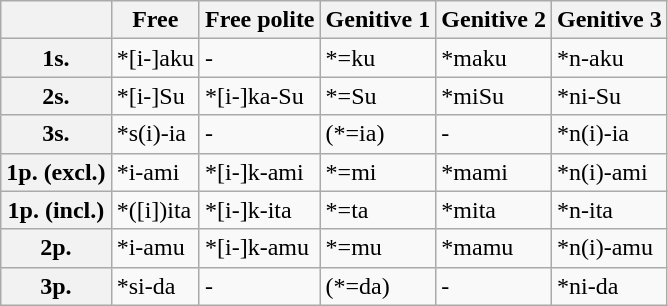<table class="wikitable" style="margin:auto:" align="center">
<tr>
<th></th>
<th c=01>Free</th>
<th c=02>Free polite</th>
<th c=03>Genitive 1</th>
<th c=04>Genitive 2</th>
<th c=05>Genitive 3</th>
</tr>
<tr>
<th>1s.</th>
<td c=01>*[i-]aku</td>
<td c=02>-</td>
<td c=03>*=ku</td>
<td c=04>*maku</td>
<td c=05>*n-aku</td>
</tr>
<tr>
<th>2s.</th>
<td c=01>*[i-]Su</td>
<td c=02>*[i-]ka-Su</td>
<td c=03>*=Su</td>
<td c=04>*miSu</td>
<td c=05>*ni-Su</td>
</tr>
<tr>
<th>3s.</th>
<td c=01>*s(i)-ia</td>
<td c=02>-</td>
<td c=03>(*=ia)</td>
<td c=04>-</td>
<td c=05>*n(i)-ia</td>
</tr>
<tr>
<th>1p. (excl.)</th>
<td c=01>*i-ami</td>
<td c=02>*[i-]k-ami</td>
<td c=03>*=mi</td>
<td c=04>*mami</td>
<td c=05>*n(i)-ami</td>
</tr>
<tr>
<th>1p. (incl.)</th>
<td c=01>*([i])ita</td>
<td c=02>*[i-]k-ita</td>
<td c=03>*=ta</td>
<td c=04>*mita</td>
<td c=05>*n-ita</td>
</tr>
<tr>
<th>2p.</th>
<td c=01>*i-amu</td>
<td c=02>*[i-]k-amu</td>
<td c=03>*=mu</td>
<td c=04>*mamu</td>
<td c=05>*n(i)-amu</td>
</tr>
<tr>
<th>3p.</th>
<td c=01>*si-da</td>
<td c=02>-</td>
<td c=03>(*=da)</td>
<td c=04>-</td>
<td c=05>*ni-da</td>
</tr>
</table>
